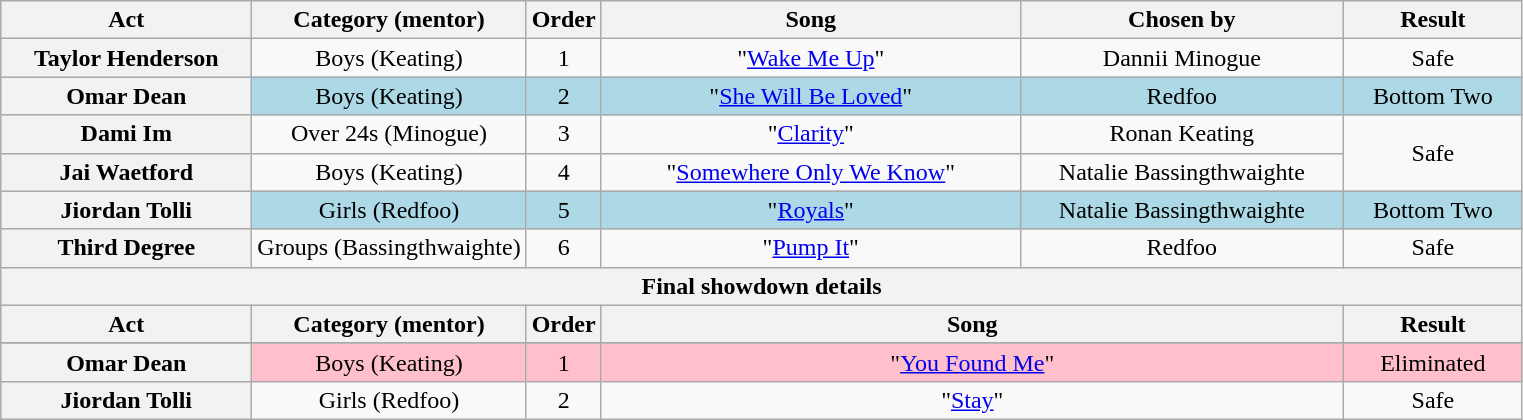<table class="wikitable plainrowheaders" style="text-align:center;">
<tr>
<th scope="col" style="width:10em;">Act</th>
<th scope="col">Category (mentor)</th>
<th scope="col">Order</th>
<th scope="col" style="width:17em;">Song</th>
<th scope="col" style="width:13em;">Chosen by</th>
<th scope="col" style="width:7em;">Result</th>
</tr>
<tr>
<th scope="row">Taylor Henderson</th>
<td>Boys (Keating)</td>
<td>1</td>
<td>"<a href='#'>Wake Me Up</a>"</td>
<td>Dannii Minogue</td>
<td>Safe</td>
</tr>
<tr style="background:lightblue;">
<th scope="row">Omar Dean</th>
<td>Boys (Keating)</td>
<td>2</td>
<td>"<a href='#'>She Will Be Loved</a>"</td>
<td>Redfoo</td>
<td>Bottom Two</td>
</tr>
<tr>
<th scope="row">Dami Im</th>
<td>Over 24s (Minogue)</td>
<td>3</td>
<td>"<a href='#'>Clarity</a>"</td>
<td>Ronan Keating</td>
<td rowspan=2>Safe</td>
</tr>
<tr>
<th scope="row">Jai Waetford</th>
<td>Boys (Keating)</td>
<td>4</td>
<td>"<a href='#'>Somewhere Only We Know</a>"</td>
<td>Natalie Bassingthwaighte</td>
</tr>
<tr style="background:lightblue;">
<th scope="row">Jiordan Tolli</th>
<td>Girls (Redfoo)</td>
<td>5</td>
<td>"<a href='#'>Royals</a>"</td>
<td>Natalie Bassingthwaighte</td>
<td>Bottom Two</td>
</tr>
<tr>
<th scope="row">Third Degree</th>
<td>Groups (Bassingthwaighte)</td>
<td>6</td>
<td>"<a href='#'>Pump It</a>"</td>
<td>Redfoo</td>
<td>Safe</td>
</tr>
<tr>
<th colspan="6">Final showdown details</th>
</tr>
<tr>
<th scope="col" style="width:10em;">Act</th>
<th scope="col">Category (mentor)</th>
<th scope="col">Order</th>
<th scope="col" colspan="2" style="width:16em;" style="text-align:center;">Song</th>
<th scope="col" style="width:6em;">Result</th>
</tr>
<tr>
</tr>
<tr style="background:pink;">
<th scope="row">Omar Dean</th>
<td>Boys (Keating)</td>
<td>1</td>
<td colspan="2">"<a href='#'>You Found Me</a>"</td>
<td>Eliminated</td>
</tr>
<tr>
<th scope="row">Jiordan Tolli</th>
<td>Girls (Redfoo)</td>
<td>2</td>
<td colspan="2">"<a href='#'>Stay</a>"</td>
<td>Safe</td>
</tr>
</table>
